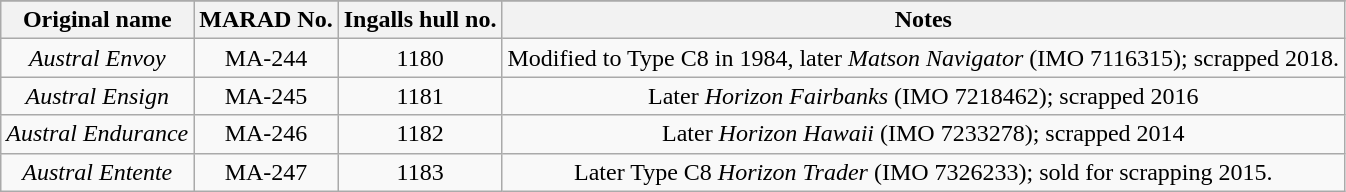<table class="wikitable" style="text-align:center">
<tr>
</tr>
<tr>
<th>Original name</th>
<th>MARAD No.</th>
<th>Ingalls hull no.</th>
<th>Notes</th>
</tr>
<tr>
<td><em>Austral Envoy</em></td>
<td>MA-244</td>
<td>1180 </td>
<td>Modified to Type C8 in 1984, later <em>Matson Navigator</em> (IMO 7116315); scrapped 2018.</td>
</tr>
<tr>
<td><em>Austral Ensign</em></td>
<td>MA-245</td>
<td>1181 </td>
<td>Later <em>Horizon Fairbanks</em> (IMO 7218462); scrapped 2016</td>
</tr>
<tr>
<td><em>Austral Endurance</em></td>
<td>MA-246</td>
<td>1182 </td>
<td>Later <em>Horizon Hawaii</em> (IMO 7233278); scrapped 2014</td>
</tr>
<tr>
<td><em>Austral Entente</em></td>
<td>MA-247</td>
<td>1183 </td>
<td>Later Type C8 <em>Horizon Trader</em> (IMO 7326233); sold for scrapping 2015.</td>
</tr>
</table>
